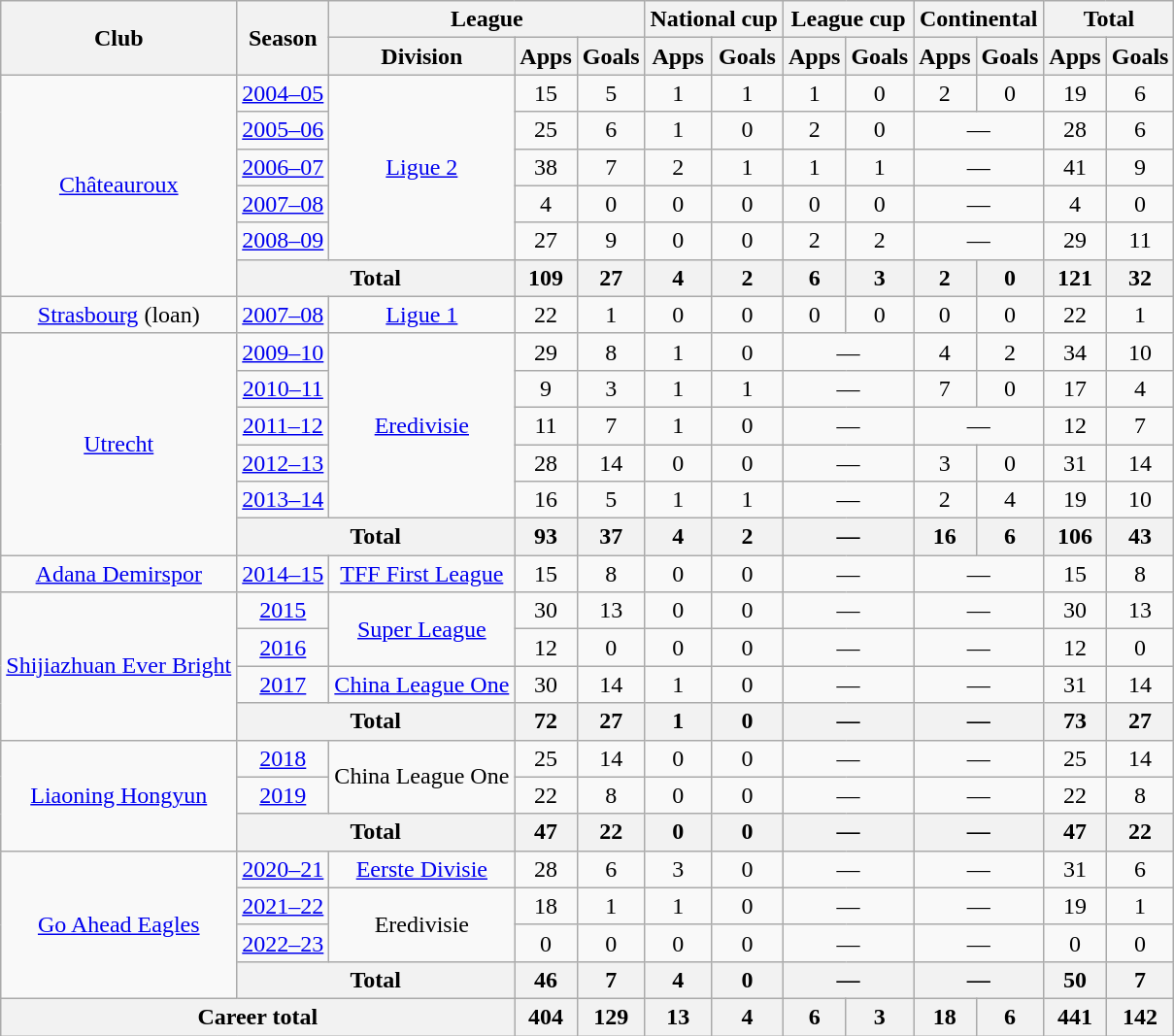<table class="wikitable" style="text-align:center">
<tr>
<th rowspan="2">Club</th>
<th rowspan="2">Season</th>
<th colspan="3">League</th>
<th colspan="2">National cup</th>
<th colspan="2">League cup</th>
<th colspan="2">Continental</th>
<th colspan="2">Total</th>
</tr>
<tr>
<th>Division</th>
<th>Apps</th>
<th>Goals</th>
<th>Apps</th>
<th>Goals</th>
<th>Apps</th>
<th>Goals</th>
<th>Apps</th>
<th>Goals</th>
<th>Apps</th>
<th>Goals</th>
</tr>
<tr>
<td rowspan="6"><a href='#'>Châteauroux</a></td>
<td><a href='#'>2004–05</a></td>
<td rowspan="5"><a href='#'>Ligue 2</a></td>
<td>15</td>
<td>5</td>
<td>1</td>
<td>1</td>
<td>1</td>
<td>0</td>
<td>2</td>
<td>0</td>
<td>19</td>
<td>6</td>
</tr>
<tr>
<td><a href='#'>2005–06</a></td>
<td>25</td>
<td>6</td>
<td>1</td>
<td>0</td>
<td>2</td>
<td>0</td>
<td colspan="2">—</td>
<td>28</td>
<td>6</td>
</tr>
<tr>
<td><a href='#'>2006–07</a></td>
<td>38</td>
<td>7</td>
<td>2</td>
<td>1</td>
<td>1</td>
<td>1</td>
<td colspan="2">—</td>
<td>41</td>
<td>9</td>
</tr>
<tr>
<td><a href='#'>2007–08</a></td>
<td>4</td>
<td>0</td>
<td>0</td>
<td>0</td>
<td>0</td>
<td>0</td>
<td colspan="2">—</td>
<td>4</td>
<td>0</td>
</tr>
<tr>
<td><a href='#'>2008–09</a></td>
<td>27</td>
<td>9</td>
<td>0</td>
<td>0</td>
<td>2</td>
<td>2</td>
<td colspan="2">—</td>
<td>29</td>
<td>11</td>
</tr>
<tr>
<th colspan="2">Total</th>
<th>109</th>
<th>27</th>
<th>4</th>
<th>2</th>
<th>6</th>
<th>3</th>
<th>2</th>
<th>0</th>
<th>121</th>
<th>32</th>
</tr>
<tr>
<td><a href='#'>Strasbourg</a> (loan)</td>
<td><a href='#'>2007–08</a></td>
<td><a href='#'>Ligue 1</a></td>
<td>22</td>
<td>1</td>
<td>0</td>
<td>0</td>
<td>0</td>
<td>0</td>
<td>0</td>
<td>0</td>
<td>22</td>
<td>1</td>
</tr>
<tr>
<td rowspan="6"><a href='#'>Utrecht</a></td>
<td><a href='#'>2009–10</a></td>
<td rowspan="5"><a href='#'>Eredivisie</a></td>
<td>29</td>
<td>8</td>
<td>1</td>
<td>0</td>
<td colspan="2">—</td>
<td>4</td>
<td>2</td>
<td>34</td>
<td>10</td>
</tr>
<tr>
<td><a href='#'>2010–11</a></td>
<td>9</td>
<td>3</td>
<td>1</td>
<td>1</td>
<td colspan="2">—</td>
<td>7</td>
<td>0</td>
<td>17</td>
<td>4</td>
</tr>
<tr>
<td><a href='#'>2011–12</a></td>
<td>11</td>
<td>7</td>
<td>1</td>
<td>0</td>
<td colspan="2">—</td>
<td colspan="2">—</td>
<td>12</td>
<td>7</td>
</tr>
<tr>
<td><a href='#'>2012–13</a></td>
<td>28</td>
<td>14</td>
<td>0</td>
<td>0</td>
<td colspan="2">—</td>
<td>3</td>
<td>0</td>
<td>31</td>
<td>14</td>
</tr>
<tr>
<td><a href='#'>2013–14</a></td>
<td>16</td>
<td>5</td>
<td>1</td>
<td>1</td>
<td colspan="2">—</td>
<td>2</td>
<td>4</td>
<td>19</td>
<td>10</td>
</tr>
<tr>
<th colspan="2">Total</th>
<th>93</th>
<th>37</th>
<th>4</th>
<th>2</th>
<th colspan="2">—</th>
<th>16</th>
<th>6</th>
<th>106</th>
<th>43</th>
</tr>
<tr>
<td><a href='#'>Adana Demirspor</a></td>
<td><a href='#'>2014–15</a></td>
<td><a href='#'>TFF First League</a></td>
<td>15</td>
<td>8</td>
<td>0</td>
<td>0</td>
<td colspan="2">—</td>
<td colspan="2">—</td>
<td>15</td>
<td>8</td>
</tr>
<tr>
<td rowspan="4"><a href='#'>Shijiazhuan Ever Bright</a></td>
<td><a href='#'>2015</a></td>
<td rowspan="2"><a href='#'>Super League</a></td>
<td>30</td>
<td>13</td>
<td>0</td>
<td>0</td>
<td colspan="2">—</td>
<td colspan="2">—</td>
<td>30</td>
<td>13</td>
</tr>
<tr>
<td><a href='#'>2016</a></td>
<td>12</td>
<td>0</td>
<td>0</td>
<td>0</td>
<td colspan="2">—</td>
<td colspan="2">—</td>
<td>12</td>
<td>0</td>
</tr>
<tr>
<td><a href='#'>2017</a></td>
<td><a href='#'>China League One</a></td>
<td>30</td>
<td>14</td>
<td>1</td>
<td>0</td>
<td colspan="2">—</td>
<td colspan="2">—</td>
<td>31</td>
<td>14</td>
</tr>
<tr>
<th colspan="2">Total</th>
<th>72</th>
<th>27</th>
<th>1</th>
<th>0</th>
<th colspan="2">—</th>
<th colspan="2">—</th>
<th>73</th>
<th>27</th>
</tr>
<tr>
<td rowspan="3"><a href='#'>Liaoning Hongyun</a></td>
<td><a href='#'>2018</a></td>
<td rowspan="2">China League One</td>
<td>25</td>
<td>14</td>
<td>0</td>
<td>0</td>
<td colspan="2">—</td>
<td colspan="2">—</td>
<td>25</td>
<td>14</td>
</tr>
<tr>
<td><a href='#'>2019</a></td>
<td>22</td>
<td>8</td>
<td>0</td>
<td>0</td>
<td colspan="2">—</td>
<td colspan="2">—</td>
<td>22</td>
<td>8</td>
</tr>
<tr>
<th colspan="2">Total</th>
<th>47</th>
<th>22</th>
<th>0</th>
<th>0</th>
<th colspan="2">—</th>
<th colspan="2">—</th>
<th>47</th>
<th>22</th>
</tr>
<tr>
<td rowspan="4"><a href='#'>Go Ahead Eagles</a></td>
<td><a href='#'>2020–21</a></td>
<td><a href='#'>Eerste Divisie</a></td>
<td>28</td>
<td>6</td>
<td>3</td>
<td>0</td>
<td colspan="2">—</td>
<td colspan="2">—</td>
<td>31</td>
<td>6</td>
</tr>
<tr>
<td><a href='#'>2021–22</a></td>
<td rowspan="2">Eredivisie</td>
<td>18</td>
<td>1</td>
<td>1</td>
<td>0</td>
<td colspan="2">—</td>
<td colspan="2">—</td>
<td>19</td>
<td>1</td>
</tr>
<tr>
<td><a href='#'>2022–23</a></td>
<td>0</td>
<td>0</td>
<td>0</td>
<td>0</td>
<td colspan="2">—</td>
<td colspan="2">—</td>
<td>0</td>
<td>0</td>
</tr>
<tr>
<th colspan="2">Total</th>
<th>46</th>
<th>7</th>
<th>4</th>
<th>0</th>
<th colspan="2">—</th>
<th colspan="2">—</th>
<th>50</th>
<th>7</th>
</tr>
<tr>
<th colspan="3">Career total</th>
<th>404</th>
<th>129</th>
<th>13</th>
<th>4</th>
<th>6</th>
<th>3</th>
<th>18</th>
<th>6</th>
<th>441</th>
<th>142</th>
</tr>
</table>
